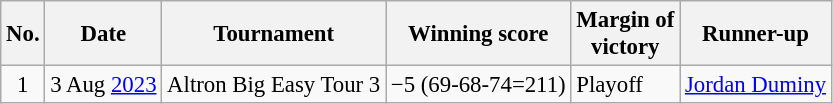<table class="wikitable" style="font-size:95%;">
<tr>
<th>No.</th>
<th>Date</th>
<th>Tournament</th>
<th>Winning score</th>
<th>Margin of<br>victory</th>
<th>Runner-up</th>
</tr>
<tr>
<td align=center>1</td>
<td align=right>3 Aug <a href='#'>2023</a></td>
<td>Altron Big Easy Tour 3</td>
<td>−5 (69-68-74=211)</td>
<td>Playoff</td>
<td> <a href='#'>Jordan Duminy</a></td>
</tr>
</table>
